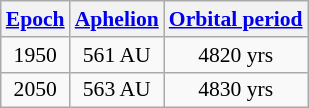<table class="wikitable" align="left" style="text-align:center; font-size: 0.9em; margin-right: 20px; margin-top: 2px;">
<tr>
<th><a href='#'>Epoch</a></th>
<th><a href='#'>Aphelion</a></th>
<th><a href='#'>Orbital period</a></th>
</tr>
<tr>
<td>1950</td>
<td>561 AU</td>
<td>4820 yrs</td>
</tr>
<tr>
<td>2050</td>
<td>563 AU</td>
<td>4830 yrs</td>
</tr>
</table>
